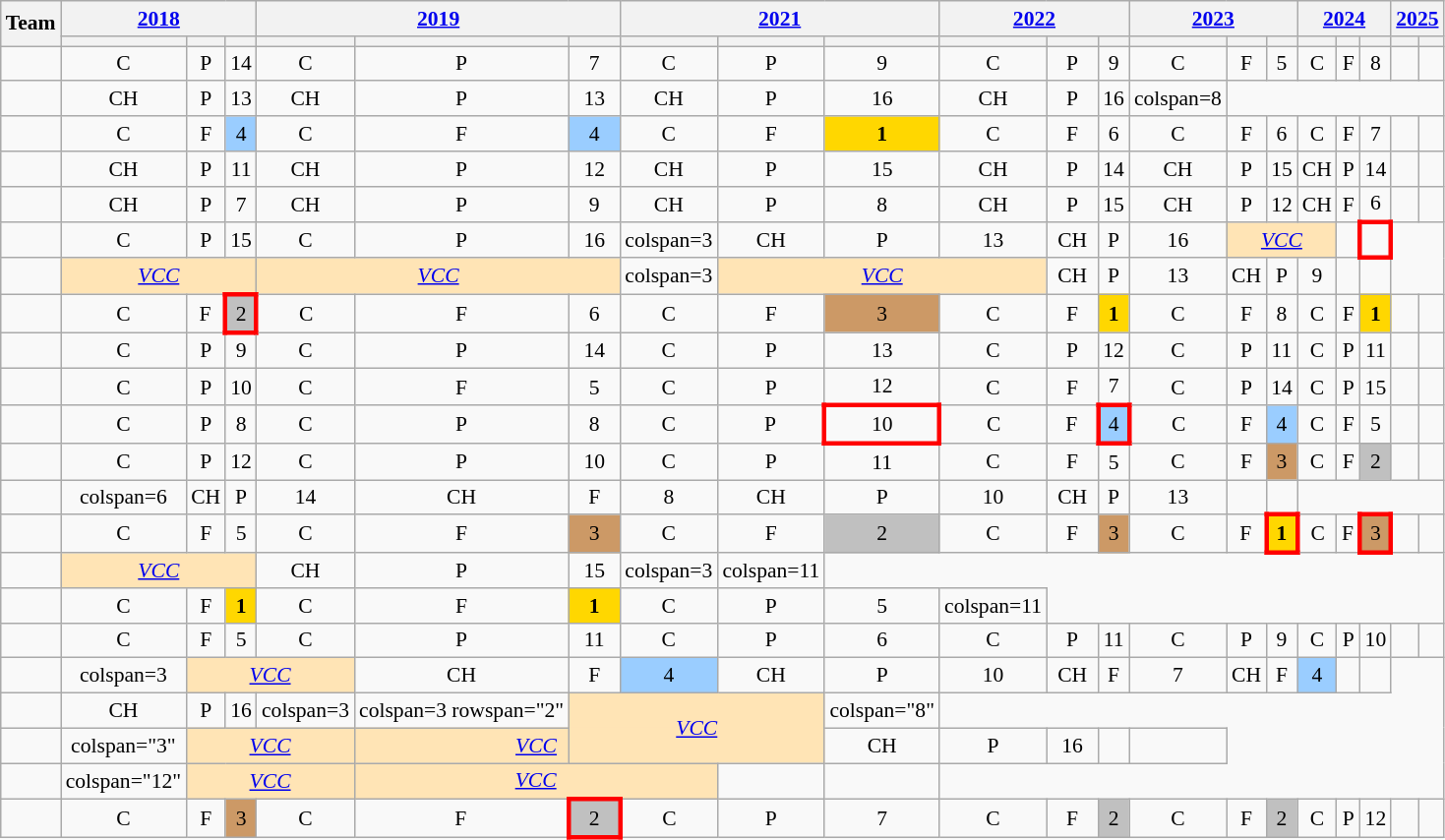<table class="wikitable sortable sticky-table-row1 sticky-table-col1" style="text-align:center;font-size:90%;white-space:nowrap">
<tr>
<th rowspan=2>Team</th>
<th colspan=3><a href='#'>2018</a></th>
<th colspan=3><a href='#'>2019</a></th>
<th colspan=3><a href='#'>2021</a></th>
<th colspan=3><a href='#'>2022</a></th>
<th colspan=3><a href='#'>2023</a></th>
<th colspan=3><a href='#'>2024</a></th>
<th colspan=2><a href='#'>2025</a></th>
</tr>
<tr>
<th></th>
<th></th>
<th data-sort-type=number></th>
<th></th>
<th></th>
<th data-sort-type=number width=28></th>
<th></th>
<th></th>
<th data-sort-type=number></th>
<th></th>
<th width=28></th>
<th data-sort-type=number></th>
<th></th>
<th></th>
<th data-sort-type=number></th>
<th></th>
<th></th>
<th data-sort-type=number></th>
<th></th>
<th data-sort-type=number></th>
</tr>
<tr>
<td align="left"></td>
<td>C</td>
<td>P</td>
<td>14</td>
<td>C</td>
<td>P</td>
<td>7</td>
<td>C</td>
<td>P</td>
<td>9</td>
<td>C</td>
<td>P</td>
<td>9</td>
<td>C</td>
<td>F</td>
<td>5</td>
<td>C</td>
<td>F</td>
<td>8</td>
<td></td>
<td></td>
</tr>
<tr>
<td align="left"></td>
<td>CH </td>
<td>P</td>
<td>13</td>
<td>CH </td>
<td>P</td>
<td>13</td>
<td>CH </td>
<td>P</td>
<td>16</td>
<td>CH </td>
<td>P</td>
<td>16</td>
<td>colspan=8 </td>
</tr>
<tr>
<td align="left"></td>
<td>C</td>
<td>F</td>
<td bgcolor="9acdff">4</td>
<td>C</td>
<td>F</td>
<td bgcolor="9acdff">4</td>
<td>C</td>
<td>F</td>
<td bgcolor="gold"><strong>1</strong></td>
<td>C</td>
<td>F</td>
<td>6</td>
<td>C</td>
<td>F</td>
<td>6</td>
<td>C</td>
<td>F</td>
<td>7</td>
<td></td>
<td></td>
</tr>
<tr>
<td align="left"></td>
<td>CH </td>
<td>P</td>
<td>11</td>
<td>CH </td>
<td>P</td>
<td>12</td>
<td>CH </td>
<td>P</td>
<td>15</td>
<td>CH </td>
<td>P</td>
<td>14</td>
<td>CH </td>
<td>P</td>
<td>15</td>
<td>CH </td>
<td>P</td>
<td>14</td>
<td></td>
<td></td>
</tr>
<tr>
<td align="left"></td>
<td>CH </td>
<td>P</td>
<td>7</td>
<td>CH </td>
<td>P</td>
<td>9</td>
<td>CH </td>
<td>P</td>
<td>8</td>
<td>CH </td>
<td>P</td>
<td>15</td>
<td>CH </td>
<td>P</td>
<td>12</td>
<td>CH </td>
<td>F</td>
<td>6</td>
<td></td>
<td></td>
</tr>
<tr>
<td align="left"></td>
<td>C</td>
<td>P</td>
<td>15</td>
<td>C</td>
<td>P</td>
<td>16</td>
<td>colspan=3 </td>
<td>CH </td>
<td>P</td>
<td>13</td>
<td>CH </td>
<td>P</td>
<td>16</td>
<td style="background:moccasin" colspan=3><em><a href='#'>VCC</a></em> </td>
<td></td>
<td style="border:3px solid red"></td>
</tr>
<tr>
<td align="left"></td>
<td style="background:moccasin" colspan=3><em><a href='#'>VCC</a></em></td>
<td style="background:moccasin" colspan=3><em><a href='#'>VCC</a></em></td>
<td>colspan=3 </td>
<td style="background:moccasin" colspan=3><em><a href='#'>VCC</a></em> </td>
<td>CH </td>
<td>P</td>
<td>13</td>
<td>CH </td>
<td>P</td>
<td>9</td>
<td></td>
<td></td>
</tr>
<tr>
<td align="left"></td>
<td>C</td>
<td>F</td>
<td style="border:3px solid red" bgcolor="silver">2</td>
<td>C</td>
<td>F</td>
<td>6</td>
<td>C</td>
<td>F</td>
<td bgcolor="#cc9966">3</td>
<td>C</td>
<td>F</td>
<td bgcolor="gold"><strong>1</strong></td>
<td>C</td>
<td>F</td>
<td>8</td>
<td>C</td>
<td>F</td>
<td bgcolor="gold"><strong>1</strong></td>
<td></td>
<td></td>
</tr>
<tr>
<td align="left"></td>
<td>C</td>
<td>P</td>
<td>9</td>
<td>C</td>
<td>P</td>
<td>14</td>
<td>C</td>
<td>P</td>
<td>13</td>
<td>C</td>
<td>P</td>
<td>12</td>
<td>C</td>
<td>P</td>
<td>11</td>
<td>C</td>
<td>P</td>
<td>11</td>
<td></td>
<td></td>
</tr>
<tr>
<td align="left"></td>
<td>C</td>
<td>P</td>
<td>10</td>
<td>C</td>
<td>F</td>
<td>5</td>
<td>C</td>
<td>P</td>
<td>12</td>
<td>C</td>
<td>F</td>
<td>7</td>
<td>C</td>
<td>P</td>
<td>14</td>
<td>C</td>
<td>P</td>
<td>15</td>
<td></td>
<td></td>
</tr>
<tr>
<td align="left"></td>
<td>C</td>
<td>P</td>
<td>8</td>
<td>C</td>
<td>P</td>
<td>8</td>
<td>C</td>
<td>P</td>
<td style="border:3px solid red">10</td>
<td>C</td>
<td>F</td>
<td style="border:3px solid red" bgcolor="9acdff">4</td>
<td>C</td>
<td>F</td>
<td bgcolor="9acdff">4</td>
<td>C</td>
<td>F</td>
<td>5</td>
<td></td>
<td></td>
</tr>
<tr>
<td align="left"></td>
<td>C</td>
<td>P</td>
<td>12</td>
<td>C</td>
<td>P</td>
<td>10</td>
<td>C</td>
<td>P</td>
<td>11</td>
<td>C</td>
<td>F</td>
<td>5</td>
<td>C</td>
<td>F</td>
<td bgcolor="cc9966">3</td>
<td>C</td>
<td>F</td>
<td bgcolor="silver">2</td>
<td></td>
<td></td>
</tr>
<tr>
<td align="left"></td>
<td>colspan=6 </td>
<td>CH </td>
<td>P</td>
<td>14</td>
<td>CH </td>
<td>F</td>
<td>8</td>
<td>CH </td>
<td>P</td>
<td>10</td>
<td>CH </td>
<td>P</td>
<td>13</td>
<td></td>
<td></td>
</tr>
<tr>
<td align="left"></td>
<td>C</td>
<td>F</td>
<td>5</td>
<td>C</td>
<td>F</td>
<td bgcolor="cc9966">3</td>
<td>C</td>
<td>F</td>
<td bgcolor="silver">2</td>
<td>C</td>
<td>F</td>
<td bgcolor="cc9966">3</td>
<td>C</td>
<td>F</td>
<td style="border:3px solid red" bgcolor="gold"><strong>1</strong></td>
<td>C</td>
<td>F</td>
<td style="border:3px solid red" bgcolor="cc9966">3</td>
<td></td>
<td></td>
</tr>
<tr>
<td align="left"></td>
<td style="background:moccasin" colspan=3><em><a href='#'>VCC</a></em> </td>
<td>CH </td>
<td>P</td>
<td>15</td>
<td>colspan=3 </td>
<td>colspan=11 </td>
</tr>
<tr>
<td align="left"></td>
<td>C</td>
<td>F</td>
<td bgcolor="gold"><strong>1</strong></td>
<td>C</td>
<td>F</td>
<td bgcolor="gold"><strong>1</strong></td>
<td>C</td>
<td>P</td>
<td>5</td>
<td>colspan=11 </td>
</tr>
<tr>
<td align="left"></td>
<td>C</td>
<td>F</td>
<td>5</td>
<td>C</td>
<td>P</td>
<td>11</td>
<td>C</td>
<td>P</td>
<td>6</td>
<td>C</td>
<td>P</td>
<td>11</td>
<td>C</td>
<td>P</td>
<td>9</td>
<td>C</td>
<td>P</td>
<td>10</td>
<td></td>
<td></td>
</tr>
<tr>
<td align="left"></td>
<td>colspan=3 </td>
<td style="background:moccasin" colspan=3><em><a href='#'>VCC</a></em> </td>
<td>CH </td>
<td>F</td>
<td bgcolor="9acdff">4</td>
<td>CH </td>
<td>P</td>
<td>10</td>
<td>CH </td>
<td>F</td>
<td>7</td>
<td>CH </td>
<td>F</td>
<td bgcolor="9acdff">4</td>
<td></td>
<td></td>
</tr>
<tr>
<td align="left"></td>
<td>CH </td>
<td>P</td>
<td>16</td>
<td>colspan=3 </td>
<td>colspan=3 rowspan="2" </td>
<td style="background:moccasin" colspan=3 rowspan=2><em><a href='#'>VCC</a></em></td>
<td>colspan="8" </td>
</tr>
<tr>
<td align="left"></td>
<td>colspan="3" </td>
<td style="background:moccasin" colspan="3"><em><a href='#'>VCC</a></em></td>
<td style="background:moccasin" colspan="3"><em><a href='#'>VCC</a></em> </td>
<td>CH</td>
<td>P</td>
<td>16</td>
<td></td>
<td></td>
</tr>
<tr>
<td align="left"></td>
<td>colspan="12" </td>
<td style="background:moccasin" colspan="3"><em><a href='#'>VCC</a></em></td>
<td style="background:moccasin" colspan="3"><em><a href='#'>VCC</a></em></td>
<td></td>
<td></td>
</tr>
<tr>
<td align="left"></td>
<td>C</td>
<td>F</td>
<td bgcolor="cc9966">3</td>
<td>C</td>
<td>F</td>
<td style="border:3px solid red" bgcolor="silver">2</td>
<td>C</td>
<td>P</td>
<td>7</td>
<td>C</td>
<td>F</td>
<td bgcolor="silver">2</td>
<td>C</td>
<td>F</td>
<td bgcolor="silver">2</td>
<td>C</td>
<td>P</td>
<td>12</td>
<td></td>
<td></td>
</tr>
</table>
